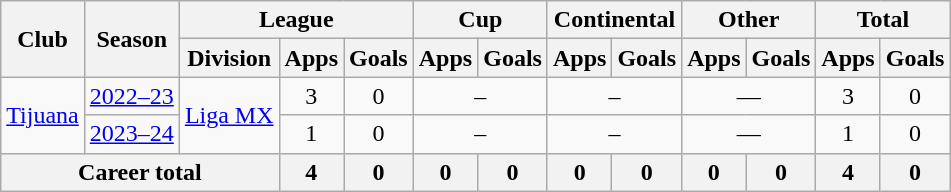<table class="wikitable" style="text-align: center">
<tr>
<th rowspan="2">Club</th>
<th rowspan="2">Season</th>
<th colspan="3">League</th>
<th colspan="2">Cup</th>
<th colspan="2">Continental</th>
<th colspan="2">Other</th>
<th colspan="2">Total</th>
</tr>
<tr>
<th>Division</th>
<th>Apps</th>
<th>Goals</th>
<th>Apps</th>
<th>Goals</th>
<th>Apps</th>
<th>Goals</th>
<th>Apps</th>
<th>Goals</th>
<th>Apps</th>
<th>Goals</th>
</tr>
<tr>
<td rowspan="2"><a href='#'>Tijuana</a></td>
<td><a href='#'>2022–23</a></td>
<td rowspan="2"><a href='#'>Liga MX</a></td>
<td>3</td>
<td>0</td>
<td colspan="2">–</td>
<td colspan="2">–</td>
<td colspan="2">—</td>
<td>3</td>
<td>0</td>
</tr>
<tr>
<td><a href='#'>2023–24</a></td>
<td>1</td>
<td>0</td>
<td colspan="2">–</td>
<td colspan="2">–</td>
<td colspan="2">—</td>
<td>1</td>
<td>0</td>
</tr>
<tr>
<th colspan="3">Career total</th>
<th>4</th>
<th>0</th>
<th>0</th>
<th>0</th>
<th>0</th>
<th>0</th>
<th>0</th>
<th>0</th>
<th>4</th>
<th>0</th>
</tr>
</table>
